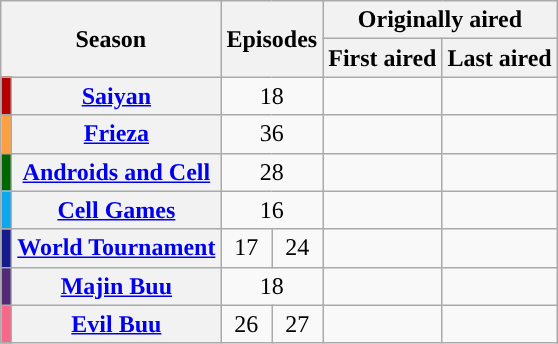<table class="wikitable plainrowheaders" style="text-align: center">
<tr>
<th colspan="2" rowspan="2">Season</th>
<th colspan="2" rowspan="2">Episodes</th>
<th colspan="2">Originally aired</th>
</tr>
<tr>
<th>First aired</th>
<th>Last aired</th>
</tr>
<tr>
<td style="background:#B60000"></td>
<th scope="row" style=text-align:center><a href='#'>Saiyan</a></th>
<td colspan="2">18</td>
<td></td>
<td></td>
</tr>
<tr>
<td style="background:#FFA040"></td>
<th scope="row" style=text-align:center><a href='#'>Frieza</a></th>
<td colspan="2">36</td>
<td></td>
<td></td>
</tr>
<tr>
<td style="background:#006600"></td>
<th scope="row" style=text-align:center><a href='#'>Androids and Cell</a></th>
<td colspan="2">28</td>
<td></td>
<td></td>
</tr>
<tr>
<td style="background:#0CA7ED"></td>
<th scope="row" style=text-align:center><a href='#'>Cell Games</a></th>
<td colspan="2">16</td>
<td></td>
<td></td>
</tr>
<tr>
<td style="background:#151B8D"></td>
<th scope="row" style=text-align:center><a href='#'>World Tournament</a></th>
<td>17 </td>
<td>24 </td>
<td></td>
<td></td>
</tr>
<tr>
<td style="background:#512976"></td>
<th scope="row" style=text-align:center><a href='#'>Majin Buu</a></th>
<td colspan="2">18</td>
<td></td>
<td></td>
</tr>
<tr>
<td style="background:#F66788"></td>
<th scope="row" style=text-align:center><a href='#'>Evil Buu</a></th>
<td>26 </td>
<td>27 </td>
<td></td>
<td></td>
</tr>
</table>
